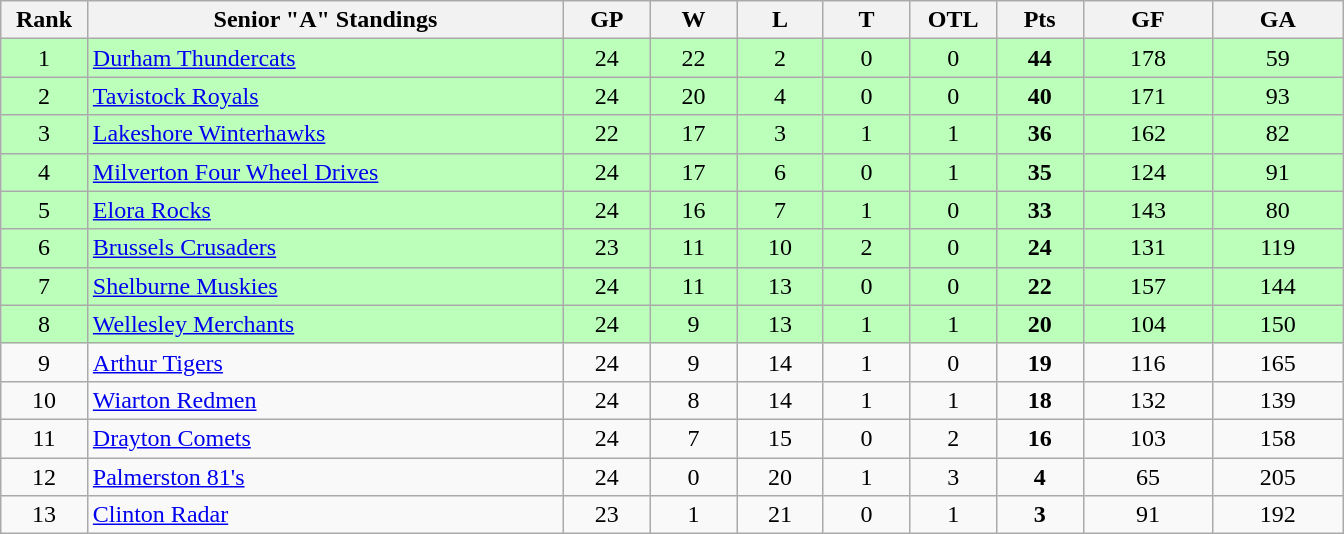<table class="wikitable" style="text-align:center" width:50em">
<tr>
<th bgcolor="#DDDDFF" width="5%">Rank</th>
<th bgcolor="#DDDDFF" width="27.5%">Senior "A" Standings</th>
<th bgcolor="#DDDDFF" width="5%">GP</th>
<th bgcolor="#DDDDFF" width="5%">W</th>
<th bgcolor="#DDDDFF" width="5%">L</th>
<th bgcolor="#DDDDFF" width="5%">T</th>
<th bgcolor="#DDDDFF" width="5%">OTL</th>
<th bgcolor="#DDDDFF" width="5%">Pts</th>
<th bgcolor="#DDDDFF" width="7.5%">GF</th>
<th bgcolor="#DDDDFF" width="7.5%">GA</th>
</tr>
<tr bgcolor="#bbffbb">
<td>1</td>
<td align=left><a href='#'>Durham Thundercats</a></td>
<td>24</td>
<td>22</td>
<td>2</td>
<td>0</td>
<td>0</td>
<td><strong>44</strong></td>
<td>178</td>
<td>59</td>
</tr>
<tr bgcolor="#bbffbb">
<td>2</td>
<td align=left><a href='#'>Tavistock Royals</a></td>
<td>24</td>
<td>20</td>
<td>4</td>
<td>0</td>
<td>0</td>
<td><strong>40</strong></td>
<td>171</td>
<td>93</td>
</tr>
<tr bgcolor="#bbffbb">
<td>3</td>
<td align=left><a href='#'>Lakeshore Winterhawks</a></td>
<td>22</td>
<td>17</td>
<td>3</td>
<td>1</td>
<td>1</td>
<td><strong>36</strong></td>
<td>162</td>
<td>82</td>
</tr>
<tr bgcolor="#bbffbb">
<td>4</td>
<td align=left><a href='#'>Milverton Four Wheel Drives</a></td>
<td>24</td>
<td>17</td>
<td>6</td>
<td>0</td>
<td>1</td>
<td><strong>35</strong></td>
<td>124</td>
<td>91</td>
</tr>
<tr bgcolor="#bbffbb">
<td>5</td>
<td align=left><a href='#'>Elora Rocks</a></td>
<td>24</td>
<td>16</td>
<td>7</td>
<td>1</td>
<td>0</td>
<td><strong>33</strong></td>
<td>143</td>
<td>80</td>
</tr>
<tr bgcolor="#bbffbb">
<td>6</td>
<td align=left><a href='#'>Brussels Crusaders</a></td>
<td>23</td>
<td>11</td>
<td>10</td>
<td>2</td>
<td>0</td>
<td><strong>24</strong></td>
<td>131</td>
<td>119</td>
</tr>
<tr bgcolor="#bbffbb">
<td>7</td>
<td align=left><a href='#'>Shelburne Muskies</a></td>
<td>24</td>
<td>11</td>
<td>13</td>
<td>0</td>
<td>0</td>
<td><strong>22</strong></td>
<td>157</td>
<td>144</td>
</tr>
<tr bgcolor="#bbffbb">
<td>8</td>
<td align=left><a href='#'>Wellesley Merchants</a></td>
<td>24</td>
<td>9</td>
<td>13</td>
<td>1</td>
<td>1</td>
<td><strong>20</strong></td>
<td>104</td>
<td>150</td>
</tr>
<tr>
<td>9</td>
<td align=left><a href='#'>Arthur Tigers</a></td>
<td>24</td>
<td>9</td>
<td>14</td>
<td>1</td>
<td>0</td>
<td><strong>19</strong></td>
<td>116</td>
<td>165</td>
</tr>
<tr>
<td>10</td>
<td align=left><a href='#'>Wiarton Redmen</a></td>
<td>24</td>
<td>8</td>
<td>14</td>
<td>1</td>
<td>1</td>
<td><strong>18</strong></td>
<td>132</td>
<td>139</td>
</tr>
<tr>
<td>11</td>
<td align=left><a href='#'>Drayton Comets</a></td>
<td>24</td>
<td>7</td>
<td>15</td>
<td>0</td>
<td>2</td>
<td><strong>16</strong></td>
<td>103</td>
<td>158</td>
</tr>
<tr>
<td>12</td>
<td align=left><a href='#'>Palmerston 81's</a></td>
<td>24</td>
<td>0</td>
<td>20</td>
<td>1</td>
<td>3</td>
<td><strong>4</strong></td>
<td>65</td>
<td>205</td>
</tr>
<tr>
<td>13</td>
<td align=left><a href='#'>Clinton Radar</a></td>
<td>23</td>
<td>1</td>
<td>21</td>
<td>0</td>
<td>1</td>
<td><strong>3</strong></td>
<td>91</td>
<td>192</td>
</tr>
</table>
